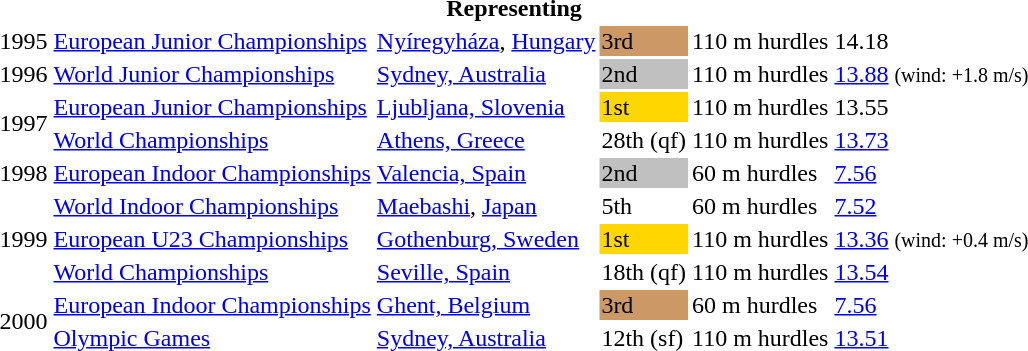<table>
<tr>
<th colspan="6">Representing </th>
</tr>
<tr>
<td>1995</td>
<td><a href='#'>European Junior Championships</a></td>
<td><a href='#'>Nyíregyháza</a>, <a href='#'>Hungary</a></td>
<td bgcolor="cc9966">3rd</td>
<td>110 m hurdles</td>
<td>14.18</td>
</tr>
<tr>
<td>1996</td>
<td><a href='#'>World Junior Championships</a></td>
<td><a href='#'>Sydney, Australia</a></td>
<td bgcolor="silver">2nd</td>
<td>110 m hurdles</td>
<td><a href='#'>13.88</a> <small>(wind: +1.8 m/s)</small></td>
</tr>
<tr>
<td rowspan=2>1997</td>
<td><a href='#'>European Junior Championships</a></td>
<td><a href='#'>Ljubljana, Slovenia</a></td>
<td bgcolor="gold">1st</td>
<td>110 m hurdles</td>
<td>13.55</td>
</tr>
<tr>
<td><a href='#'>World Championships</a></td>
<td><a href='#'>Athens, Greece</a></td>
<td>28th (qf)</td>
<td>110 m hurdles</td>
<td><a href='#'>13.73</a></td>
</tr>
<tr>
<td>1998</td>
<td><a href='#'>European Indoor Championships</a></td>
<td><a href='#'>Valencia, Spain</a></td>
<td bgcolor="silver">2nd</td>
<td>60 m hurdles</td>
<td><a href='#'>7.56</a></td>
</tr>
<tr>
<td rowspan=3>1999</td>
<td><a href='#'>World Indoor Championships</a></td>
<td><a href='#'>Maebashi</a>, <a href='#'>Japan</a></td>
<td>5th</td>
<td>60 m hurdles</td>
<td><a href='#'>7.52</a></td>
</tr>
<tr>
<td><a href='#'>European U23 Championships</a></td>
<td><a href='#'>Gothenburg, Sweden</a></td>
<td bgcolor="gold">1st</td>
<td>110 m hurdles</td>
<td><a href='#'>13.36</a> <small>(wind: +0.4 m/s)</small></td>
</tr>
<tr>
<td><a href='#'>World Championships</a></td>
<td><a href='#'>Seville, Spain</a></td>
<td>18th (qf)</td>
<td>110 m hurdles</td>
<td><a href='#'>13.54</a></td>
</tr>
<tr>
<td rowspan=2>2000</td>
<td><a href='#'>European Indoor Championships</a></td>
<td><a href='#'>Ghent, Belgium</a></td>
<td bgcolor="cc9966">3rd</td>
<td>60 m hurdles</td>
<td><a href='#'>7.56</a></td>
</tr>
<tr>
<td><a href='#'>Olympic Games</a></td>
<td><a href='#'>Sydney, Australia</a></td>
<td>12th (sf)</td>
<td>110 m hurdles</td>
<td><a href='#'>13.51</a></td>
</tr>
</table>
